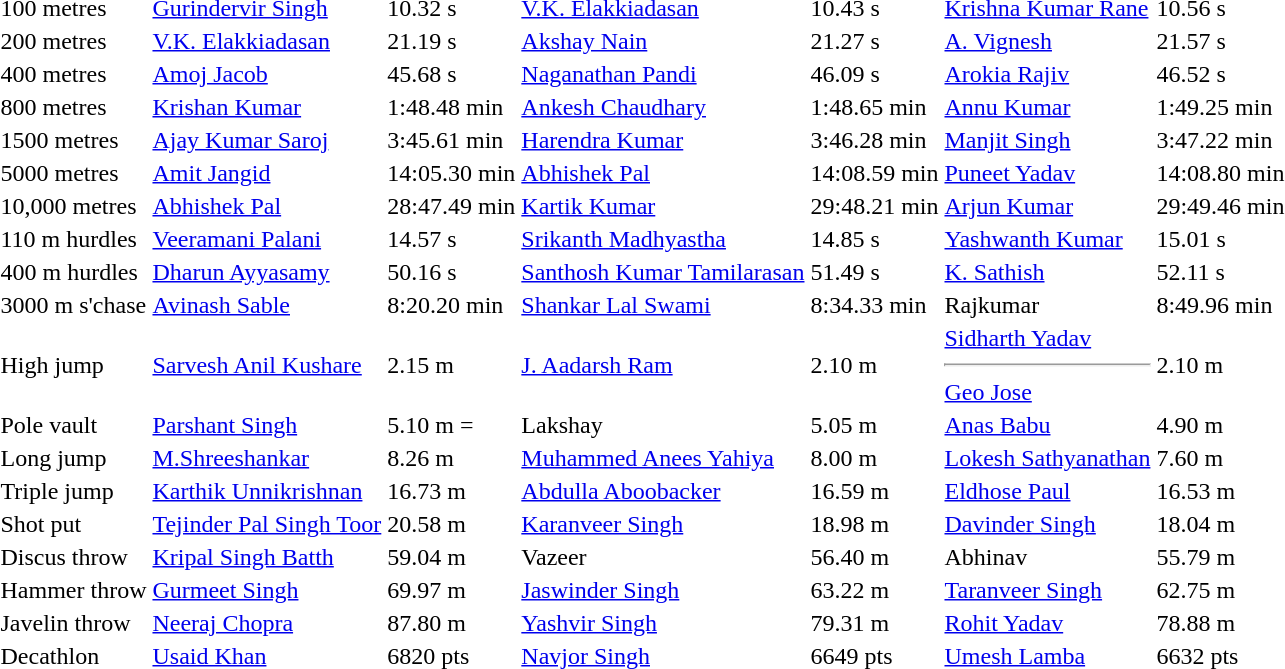<table>
<tr>
<td>100 metres</td>
<td><a href='#'>Gurindervir Singh</a></td>
<td>10.32 s</td>
<td><a href='#'>V.K. Elakkiadasan</a></td>
<td>10.43 s</td>
<td><a href='#'>Krishna Kumar Rane</a></td>
<td>10.56 s</td>
</tr>
<tr>
<td>200 metres</td>
<td><a href='#'>V.K. Elakkiadasan</a></td>
<td>21.19 s </td>
<td><a href='#'>Akshay Nain</a></td>
<td>21.27 s</td>
<td><a href='#'>A. Vignesh</a></td>
<td>21.57 s</td>
</tr>
<tr>
<td>400 metres</td>
<td><a href='#'>Amoj Jacob</a></td>
<td>45.68 s </td>
<td><a href='#'>Naganathan Pandi</a></td>
<td>46.09 s </td>
<td><a href='#'>Arokia Rajiv</a></td>
<td>46.52 s</td>
</tr>
<tr>
<td>800 metres</td>
<td><a href='#'>Krishan Kumar</a></td>
<td>1:48.48 min </td>
<td><a href='#'>Ankesh Chaudhary</a></td>
<td>1:48.65 min </td>
<td><a href='#'>Annu Kumar</a></td>
<td>1:49.25 min </td>
</tr>
<tr>
<td>1500 metres</td>
<td><a href='#'>Ajay Kumar Saroj</a></td>
<td>3:45.61 min</td>
<td><a href='#'>Harendra Kumar</a></td>
<td>3:46.28 min </td>
<td><a href='#'>Manjit Singh</a></td>
<td>3:47.22 min</td>
</tr>
<tr>
<td>5000 metres</td>
<td><a href='#'>Amit Jangid</a></td>
<td>14:05.30 min </td>
<td><a href='#'>Abhishek Pal</a></td>
<td>14:08.59 min </td>
<td><a href='#'>Puneet Yadav</a></td>
<td>14:08.80 min </td>
</tr>
<tr>
<td>10,000 metres</td>
<td><a href='#'>Abhishek Pal</a></td>
<td>28:47.49 min </td>
<td><a href='#'>Kartik Kumar</a></td>
<td>29:48.21 min </td>
<td><a href='#'>Arjun Kumar</a></td>
<td>29:49.46 min </td>
</tr>
<tr>
<td>110 m hurdles</td>
<td><a href='#'>Veeramani Palani</a></td>
<td>14.57 s </td>
<td><a href='#'>Srikanth Madhyastha</a></td>
<td>14.85 s</td>
<td><a href='#'>Yashwanth Kumar</a></td>
<td>15.01 s</td>
</tr>
<tr>
<td>400 m hurdles</td>
<td><a href='#'>Dharun Ayyasamy</a></td>
<td>50.16 s</td>
<td><a href='#'>Santhosh Kumar Tamilarasan</a></td>
<td>51.49 s</td>
<td><a href='#'>K. Sathish</a></td>
<td>52.11 s</td>
</tr>
<tr>
<td>3000 m s'chase</td>
<td><a href='#'>Avinash Sable</a></td>
<td>8:20.20 min </td>
<td><a href='#'>Shankar Lal Swami</a></td>
<td>8:34.33 min </td>
<td>Rajkumar</td>
<td>8:49.96 min </td>
</tr>
<tr>
<td>High jump</td>
<td><a href='#'>Sarvesh Anil Kushare</a></td>
<td>2.15 m</td>
<td><a href='#'>J. Aadarsh Ram</a></td>
<td>2.10 m</td>
<td><a href='#'>Sidharth Yadav</a><hr><a href='#'>Geo Jose</a></td>
<td>2.10 m</td>
</tr>
<tr>
<td>Pole vault</td>
<td><a href='#'>Parshant Singh</a></td>
<td>5.10 m =</td>
<td>Lakshay</td>
<td>5.05 m </td>
<td><a href='#'>Anas Babu</a></td>
<td>4.90 m</td>
</tr>
<tr>
<td>Long jump</td>
<td><a href='#'>M.Shreeshankar</a></td>
<td>8.26 m </td>
<td><a href='#'>Muhammed Anees Yahiya</a></td>
<td>8.00 m </td>
<td><a href='#'>Lokesh Sathyanathan</a></td>
<td>7.60 m</td>
</tr>
<tr>
<td>Triple jump</td>
<td><a href='#'>Karthik Unnikrishnan</a></td>
<td>16.73 m</td>
<td><a href='#'>Abdulla Aboobacker</a></td>
<td>16.59 m</td>
<td><a href='#'>Eldhose Paul</a></td>
<td>16.53 m</td>
</tr>
<tr>
<td>Shot put</td>
<td><a href='#'>Tejinder Pal Singh Toor</a></td>
<td>20.58 m</td>
<td><a href='#'>Karanveer Singh</a></td>
<td>18.98 m</td>
<td><a href='#'>Davinder Singh</a></td>
<td>18.04 m</td>
</tr>
<tr>
<td>Discus throw</td>
<td><a href='#'>Kripal Singh Batth</a></td>
<td>59.04 m</td>
<td>Vazeer</td>
<td>56.40 m </td>
<td>Abhinav</td>
<td>55.79 m </td>
</tr>
<tr>
<td>Hammer throw</td>
<td><a href='#'>Gurmeet Singh</a></td>
<td>69.97 m </td>
<td><a href='#'>Jaswinder Singh</a></td>
<td>63.22 m </td>
<td><a href='#'>Taranveer Singh</a></td>
<td>62.75 m</td>
</tr>
<tr>
<td>Javelin throw</td>
<td><a href='#'>Neeraj Chopra</a></td>
<td>87.80 m</td>
<td><a href='#'>Yashvir Singh</a></td>
<td>79.31 m </td>
<td><a href='#'>Rohit Yadav</a></td>
<td>78.88 m</td>
</tr>
<tr>
<td>Decathlon</td>
<td><a href='#'>Usaid Khan</a></td>
<td>6820 pts </td>
<td><a href='#'>Navjor Singh</a></td>
<td>6649 pts </td>
<td><a href='#'>Umesh Lamba</a></td>
<td>6632 pts </td>
</tr>
</table>
